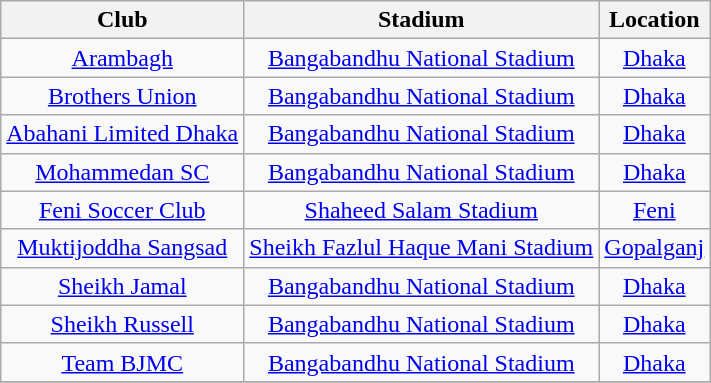<table class="wikitable" style="text-align:center;">
<tr>
<th>Club</th>
<th>Stadium</th>
<th>Location</th>
</tr>
<tr>
<td><a href='#'>Arambagh</a></td>
<td><a href='#'>Bangabandhu National Stadium</a></td>
<td><a href='#'>Dhaka</a></td>
</tr>
<tr>
<td><a href='#'>Brothers Union</a></td>
<td><a href='#'>Bangabandhu National Stadium</a></td>
<td><a href='#'>Dhaka</a></td>
</tr>
<tr>
<td><a href='#'>Abahani Limited Dhaka</a></td>
<td><a href='#'>Bangabandhu National Stadium</a></td>
<td><a href='#'>Dhaka</a></td>
</tr>
<tr>
<td><a href='#'>Mohammedan SC</a></td>
<td><a href='#'>Bangabandhu National Stadium</a></td>
<td><a href='#'>Dhaka</a></td>
</tr>
<tr>
<td><a href='#'>Feni Soccer Club</a></td>
<td><a href='#'>Shaheed Salam Stadium</a></td>
<td><a href='#'>Feni</a></td>
</tr>
<tr>
<td><a href='#'>Muktijoddha Sangsad</a></td>
<td><a href='#'>Sheikh Fazlul Haque Mani Stadium</a></td>
<td><a href='#'>Gopalganj</a></td>
</tr>
<tr>
<td><a href='#'>Sheikh Jamal</a></td>
<td><a href='#'>Bangabandhu National Stadium</a></td>
<td><a href='#'>Dhaka</a></td>
</tr>
<tr>
<td><a href='#'>Sheikh Russell</a></td>
<td><a href='#'>Bangabandhu National Stadium</a></td>
<td><a href='#'>Dhaka</a></td>
</tr>
<tr>
<td><a href='#'>Team BJMC</a></td>
<td><a href='#'>Bangabandhu National Stadium</a></td>
<td><a href='#'>Dhaka</a></td>
</tr>
<tr>
</tr>
</table>
